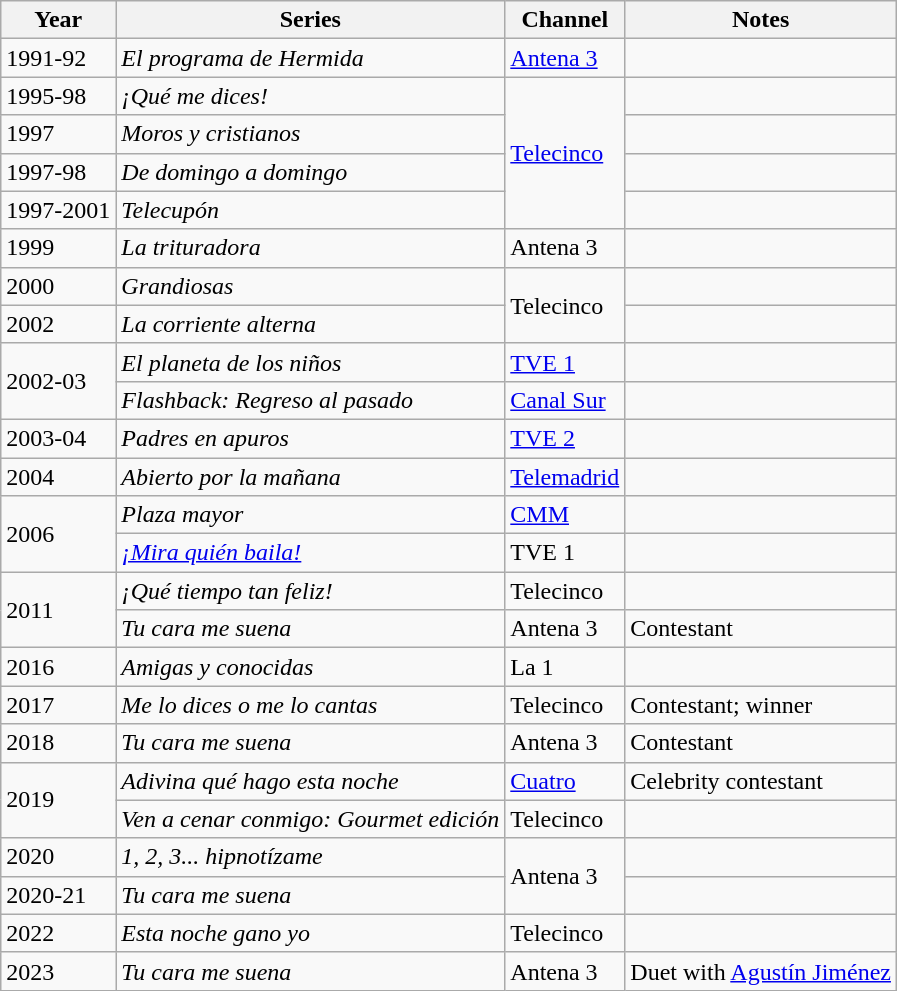<table class="wikitable">
<tr>
<th>Year</th>
<th>Series</th>
<th>Channel</th>
<th>Notes</th>
</tr>
<tr>
<td>1991-92</td>
<td><em>El programa de Hermida</em></td>
<td><a href='#'>Antena 3</a></td>
<td></td>
</tr>
<tr>
<td>1995-98</td>
<td><em>¡Qué me dices!</em></td>
<td rowspan="4"><a href='#'>Telecinco</a></td>
<td></td>
</tr>
<tr>
<td>1997</td>
<td><em>Moros y cristianos</em></td>
<td></td>
</tr>
<tr>
<td>1997-98</td>
<td><em>De domingo a domingo</em></td>
<td></td>
</tr>
<tr>
<td>1997-2001</td>
<td><em>Telecupón</em></td>
<td></td>
</tr>
<tr>
<td>1999</td>
<td><em>La trituradora</em></td>
<td>Antena 3</td>
<td></td>
</tr>
<tr>
<td>2000</td>
<td><em>Grandiosas</em></td>
<td rowspan="2">Telecinco</td>
<td></td>
</tr>
<tr>
<td>2002</td>
<td><em>La corriente alterna</em></td>
<td></td>
</tr>
<tr>
<td rowspan="2">2002-03</td>
<td><em>El planeta de los niños</em></td>
<td><a href='#'>TVE 1</a></td>
<td></td>
</tr>
<tr>
<td><em>Flashback: Regreso al pasado</em></td>
<td><a href='#'>Canal Sur</a></td>
<td></td>
</tr>
<tr>
<td>2003-04</td>
<td><em>Padres en apuros</em></td>
<td><a href='#'>TVE 2</a></td>
<td></td>
</tr>
<tr>
<td>2004</td>
<td><em>Abierto por la mañana</em></td>
<td><a href='#'>Telemadrid</a></td>
<td></td>
</tr>
<tr>
<td rowspan="2">2006</td>
<td><em>Plaza mayor</em></td>
<td><a href='#'>CMM</a></td>
<td></td>
</tr>
<tr>
<td><a href='#'><em>¡Mira quién baila!</em></a></td>
<td>TVE 1</td>
<td></td>
</tr>
<tr>
<td rowspan="2">2011</td>
<td><em>¡Qué tiempo tan feliz!</em></td>
<td>Telecinco</td>
<td></td>
</tr>
<tr>
<td><em>Tu cara me suena</em></td>
<td>Antena 3</td>
<td>Contestant</td>
</tr>
<tr>
<td>2016</td>
<td><em>Amigas y conocidas</em></td>
<td>La 1</td>
<td></td>
</tr>
<tr>
<td>2017</td>
<td><em>Me lo dices o me lo cantas</em></td>
<td>Telecinco</td>
<td>Contestant; winner</td>
</tr>
<tr>
<td>2018</td>
<td><em>Tu cara me suena</em></td>
<td>Antena 3</td>
<td>Contestant</td>
</tr>
<tr>
<td rowspan="2">2019</td>
<td><em>Adivina qué hago esta noche</em></td>
<td><a href='#'>Cuatro</a></td>
<td>Celebrity contestant</td>
</tr>
<tr>
<td><em>Ven a cenar conmigo: Gourmet edición</em></td>
<td>Telecinco</td>
<td></td>
</tr>
<tr>
<td>2020</td>
<td><em>1, 2, 3... hipnotízame</em></td>
<td rowspan="2">Antena 3</td>
<td></td>
</tr>
<tr>
<td>2020-21</td>
<td><em>Tu cara me suena</em></td>
<td></td>
</tr>
<tr>
<td>2022</td>
<td><em>Esta noche gano yo</em></td>
<td>Telecinco</td>
<td></td>
</tr>
<tr>
<td>2023</td>
<td><em>Tu cara me suena</em></td>
<td>Antena 3</td>
<td>Duet with <a href='#'>Agustín Jiménez</a></td>
</tr>
</table>
